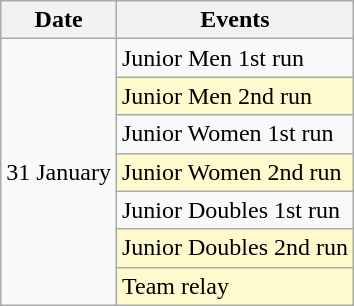<table class="wikitable" border="1">
<tr>
<th>Date</th>
<th>Events</th>
</tr>
<tr>
<td rowspan=7>31 January</td>
<td>Junior Men 1st run</td>
</tr>
<tr bgcolor=lemonchiffon>
<td>Junior Men 2nd run</td>
</tr>
<tr>
<td>Junior Women 1st run</td>
</tr>
<tr bgcolor=lemonchiffon>
<td>Junior Women 2nd run</td>
</tr>
<tr>
<td>Junior Doubles 1st run</td>
</tr>
<tr bgcolor=lemonchiffon>
<td>Junior Doubles 2nd run</td>
</tr>
<tr bgcolor=lemonchiffon>
<td>Team relay</td>
</tr>
</table>
